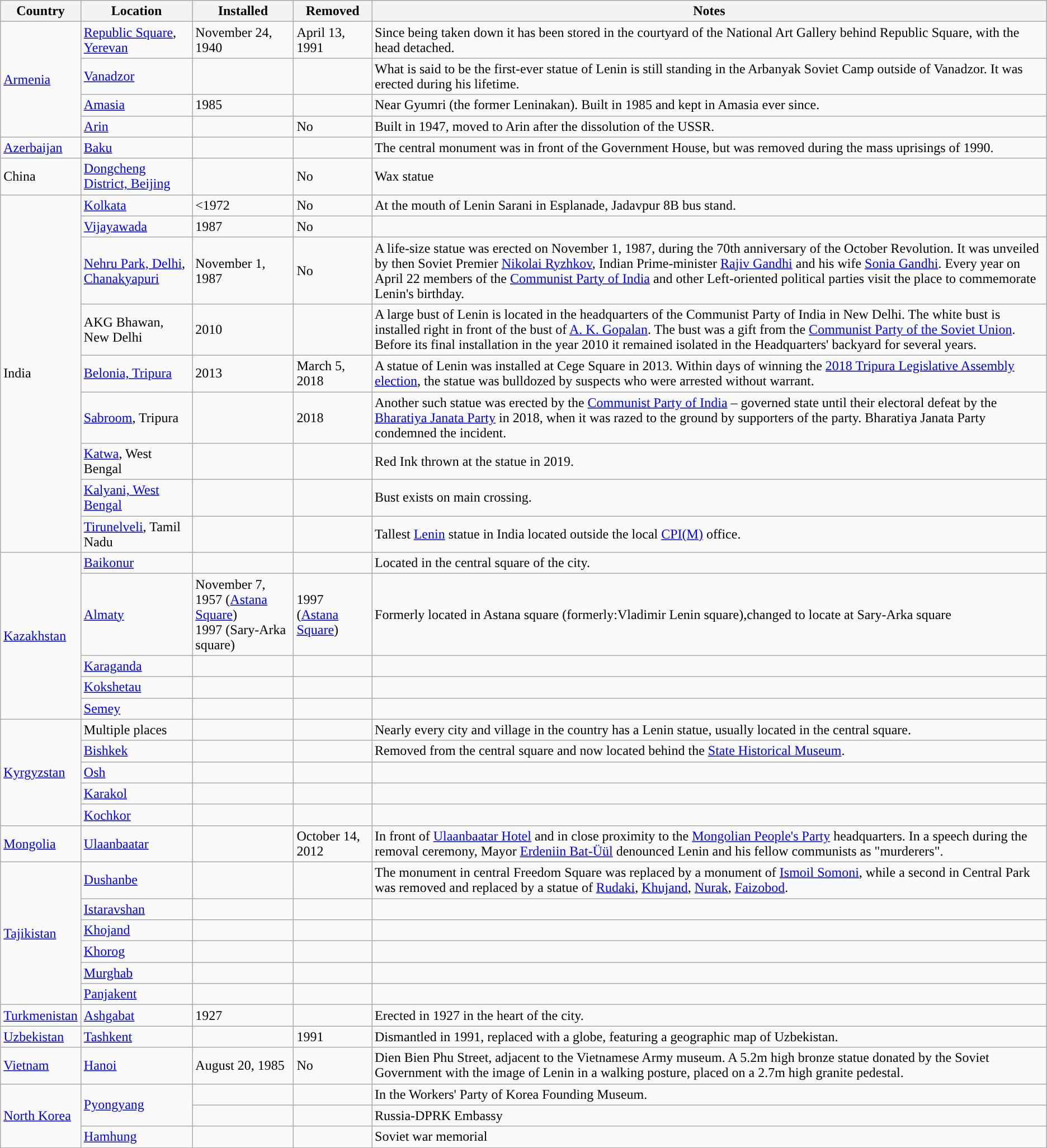<table class="wikitable sortable">
<tr>
<th>Country</th>
<th class="unsortable">Location</th>
<th>Installed</th>
<th>Removed</th>
<th class="unsortable">Notes</th>
</tr>
<tr id="Armenia">
<td rowspan="4"><a href='#'>Armenia</a></td>
<td><a href='#'>Republic Square</a>, <a href='#'>Yerevan</a></td>
<td data-sort-value="1940-11-24">November 24, 1940</td>
<td data-sort-value="1991-04-13">April 13, 1991</td>
<td>Since being taken down it has been stored in the courtyard of the National Art Gallery behind Republic Square, with the head detached.</td>
</tr>
<tr>
<td><a href='#'>Vanadzor</a></td>
<td></td>
<td></td>
<td>What is said to be the first-ever statue of Lenin is still standing in the Arbanyak Soviet Camp outside of Vanadzor. It was erected during his lifetime.</td>
</tr>
<tr>
<td><a href='#'>Amasia</a></td>
<td>1985</td>
<td></td>
<td>Near Gyumri (the former Leninakan). Built in 1985 and kept in Amasia ever since.</td>
</tr>
<tr>
<td><a href='#'>Arin</a></td>
<td data-sort-value="1991"></td>
<td>No</td>
<td>Built in 1947, moved to Arin after the dissolution of the USSR.</td>
</tr>
<tr id="Azerbaijan">
<td><a href='#'>Azerbaijan</a></td>
<td><a href='#'>Baku</a></td>
<td></td>
<td data-sort-value="1990"></td>
<td>The central monument was in front of the Government House, but was removed during the mass uprisings of 1990.</td>
</tr>
<tr id="China">
<td>China</td>
<td><a href='#'>Dongcheng District, Beijing</a></td>
<td></td>
<td data-sort-value="1990">No</td>
<td>Wax statue</td>
</tr>
<tr id="India">
<td rowspan="9">India</td>
<td><a href='#'>Kolkata</a></td>
<td data-sort-value="1972"><1972</td>
<td>No</td>
<td>At the mouth of Lenin Sarani in Esplanade, Jadavpur 8B bus stand.</td>
</tr>
<tr>
<td><a href='#'>Vijayawada</a></td>
<td>1987</td>
<td>No</td>
<td></td>
</tr>
<tr>
<td><a href='#'>Nehru Park, Delhi</a>, <a href='#'>Chanakyapuri</a></td>
<td data-sort-value="1987-11-01">November 1, 1987</td>
<td>No</td>
<td>A life-size statue was erected on November 1, 1987, during the 70th anniversary of the October Revolution. It was unveiled by then Soviet Premier <a href='#'>Nikolai Ryzhkov</a>, Indian Prime-minister <a href='#'>Rajiv Gandhi</a> and his wife <a href='#'>Sonia Gandhi</a>. Every year on April 22 members of the <a href='#'>Communist Party of India</a> and other Left-oriented political parties visit the place to commemorate Lenin's birthday.</td>
</tr>
<tr>
<td>AKG Bhawan, New Delhi</td>
<td>2010</td>
<td></td>
<td>A large bust of Lenin is located in the headquarters of the Communist Party of India in New Delhi. The white bust is installed right in front of the bust of <a href='#'>A. K. Gopalan</a>. The bust was a gift from the <a href='#'>Communist Party of the Soviet Union</a>. Before its final installation in the year 2010 it remained isolated in the Headquarters' backyard for several years.</td>
</tr>
<tr>
<td><a href='#'>Belonia, Tripura</a></td>
<td>2013</td>
<td data-sort-value="2018-03-05">March 5, 2018</td>
<td>A statue of Lenin was installed at Cege Square in 2013. Within days of winning the <a href='#'>2018 Tripura Legislative Assembly election</a>, the statue was bulldozed by suspects who were arrested without warrant.</td>
</tr>
<tr>
<td><a href='#'>Sabroom</a>, Tripura</td>
<td></td>
<td>2018</td>
<td>Another such statue was erected by the <a href='#'>Communist Party of India</a> – governed state until their electoral defeat by the <a href='#'>Bharatiya Janata Party</a> in 2018, when it was razed to the ground by supporters of the party. Bharatiya Janata Party condemned the incident.</td>
</tr>
<tr>
<td><a href='#'>Katwa</a>, West Bengal</td>
<td></td>
<td></td>
<td>Red Ink thrown at the statue in 2019.</td>
</tr>
<tr>
<td><a href='#'>Kalyani, West Bengal</a></td>
<td></td>
<td></td>
<td>Bust exists on main crossing.</td>
</tr>
<tr>
<td><a href='#'>Tirunelveli</a>, Tamil Nadu</td>
<td></td>
<td></td>
<td>Tallest <a href='#'>Lenin</a> statue in India located outside the local <a href='#'>CPI(M)</a> office.</td>
</tr>
<tr id="Kazakhstan">
<td rowspan="5"><a href='#'>Kazakhstan</a></td>
<td><a href='#'>Baikonur</a></td>
<td></td>
<td></td>
<td>Located in the central square of the city.</td>
</tr>
<tr>
<td><a href='#'>Almaty</a></td>
<td>November 7, 1957 (<a href='#'>Astana Square</a>)<br>1997 (Sary-Arka square)</td>
<td>1997 (<a href='#'>Astana Square</a>)</td>
<td>Formerly located in Astana square (formerly:Vladimir Lenin square),changed to locate at Sary-Arka square</td>
</tr>
<tr>
<td><a href='#'>Karaganda</a></td>
<td></td>
<td></td>
<td></td>
</tr>
<tr>
<td><a href='#'>Kokshetau</a></td>
<td></td>
<td></td>
<td></td>
</tr>
<tr>
<td><a href='#'>Semey</a></td>
<td></td>
<td></td>
<td></td>
</tr>
<tr id="Kyrgyzstan">
<td rowspan="5"><a href='#'>Kyrgyzstan</a></td>
<td>Multiple places</td>
<td></td>
<td></td>
<td>Nearly every city and village in the country has a Lenin statue, usually located in the central square.</td>
</tr>
<tr>
<td><a href='#'>Bishkek</a></td>
<td></td>
<td></td>
<td>Removed from the central square and now located behind the <a href='#'>State Historical Museum</a>.</td>
</tr>
<tr>
<td><a href='#'>Osh</a></td>
<td></td>
<td></td>
<td></td>
</tr>
<tr>
<td><a href='#'>Karakol</a></td>
<td></td>
<td></td>
<td></td>
</tr>
<tr>
<td><a href='#'>Kochkor</a></td>
<td></td>
<td></td>
<td></td>
</tr>
<tr id="Mongolia">
<td><a href='#'>Mongolia</a></td>
<td><a href='#'>Ulaanbaatar</a></td>
<td></td>
<td data-sort-value="20120-10-14">October 14, 2012</td>
<td>In front of <a href='#'>Ulaanbaatar Hotel</a> and in close proximity to the <a href='#'>Mongolian People's Party</a> headquarters. In a speech during the removal ceremony, Mayor <a href='#'>Erdeniin Bat-Üül</a> denounced Lenin and his fellow communists as "murderers".</td>
</tr>
<tr id="Tajikistan">
<td rowspan="6"><a href='#'>Tajikistan</a></td>
<td><a href='#'>Dushanbe</a></td>
<td></td>
<td></td>
<td>The monument in central Freedom Square was replaced by a monument of <a href='#'>Ismoil Somoni</a>, while a second in Central Park was removed and replaced by a statue of <a href='#'>Rudaki</a>, <a href='#'>Khujand</a>, <a href='#'>Nurak</a>, <a href='#'>Faizobod</a>.</td>
</tr>
<tr>
<td><a href='#'>Istaravshan</a></td>
<td></td>
<td></td>
<td></td>
</tr>
<tr>
<td><a href='#'>Khojand</a></td>
<td></td>
<td></td>
<td></td>
</tr>
<tr>
<td><a href='#'>Khorog</a></td>
<td></td>
<td></td>
<td></td>
</tr>
<tr>
<td><a href='#'>Murghab</a></td>
<td></td>
<td></td>
<td></td>
</tr>
<tr>
<td><a href='#'>Panjakent</a></td>
<td></td>
<td></td>
<td></td>
</tr>
<tr id="Turkmenistan">
<td><a href='#'>Turkmenistan</a></td>
<td><a href='#'>Ashgabat</a></td>
<td>1927</td>
<td></td>
<td>Erected in 1927 in the heart of the city.</td>
</tr>
<tr id="Uzbekistan">
<td><a href='#'>Uzbekistan</a></td>
<td><a href='#'>Tashkent</a></td>
<td></td>
<td>1991</td>
<td>Dismantled in 1991, replaced with a globe, featuring a geographic map of Uzbekistan.</td>
</tr>
<tr id="Vietnam">
<td><a href='#'>Vietnam</a></td>
<td><a href='#'>Hanoi</a></td>
<td>August 20, 1985</td>
<td>No</td>
<td>Dien Bien Phu Street, adjacent to the Vietnamese Army museum. A 5.2m high bronze statue donated by the Soviet Government with the image of Lenin in a walking posture, placed on a 2.7m high granite pedestal.</td>
</tr>
<tr id="North Korea">
<td rowspan="3"><a href='#'>North Korea</a></td>
<td rowspan="2"><a href='#'>Pyongyang</a></td>
<td></td>
<td></td>
<td>In the Workers' Party of Korea Founding Museum.</td>
</tr>
<tr>
<td></td>
<td></td>
<td>Russia-DPRK Embassy</td>
</tr>
<tr>
<td><a href='#'>Hamhung</a></td>
<td></td>
<td></td>
<td>Soviet war memorial</td>
</tr>
</table>
